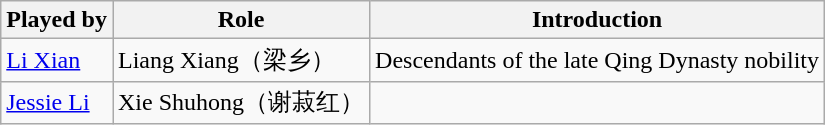<table class="wikitable">
<tr>
<th>Played by</th>
<th>Role</th>
<th>Introduction</th>
</tr>
<tr>
<td><a href='#'>Li Xian</a></td>
<td>Liang Xiang（梁乡）</td>
<td>Descendants of the late Qing Dynasty nobility</td>
</tr>
<tr>
<td><a href='#'>Jessie Li</a></td>
<td>Xie Shuhong（谢菽红）</td>
<td></td>
</tr>
</table>
